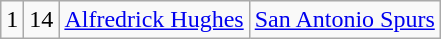<table class="wikitable">
<tr style="text-align:center;" bgcolor="">
<td>1</td>
<td>14</td>
<td><a href='#'>Alfredrick Hughes</a></td>
<td><a href='#'>San Antonio Spurs</a></td>
</tr>
</table>
